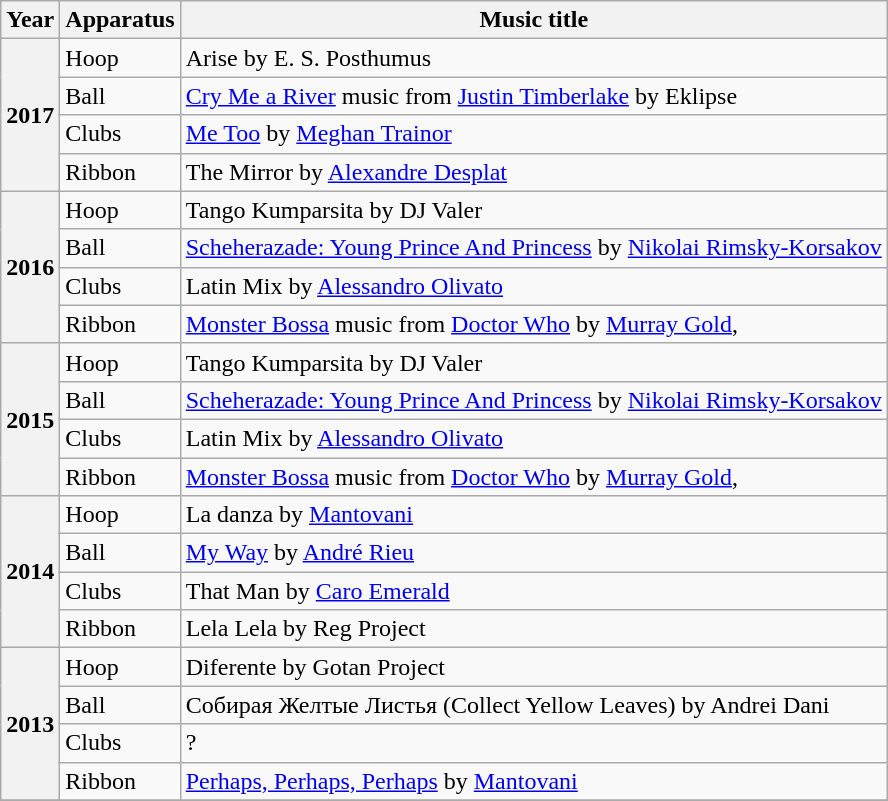<table class="wikitable plainrowheaders">
<tr>
<th scope=col>Year</th>
<th scope=col>Apparatus</th>
<th scope=col>Music title </th>
</tr>
<tr>
<th scope=row rowspan=4>2017</th>
<td>Hoop</td>
<td>Arise by  E. S. Posthumus</td>
</tr>
<tr>
<td>Ball</td>
<td><a href='#'>Cry Me a River</a> music from <a href='#'>Justin Timberlake</a> by Eklipse</td>
</tr>
<tr>
<td>Clubs</td>
<td><a href='#'>Me Too</a> by <a href='#'>Meghan Trainor</a></td>
</tr>
<tr>
<td>Ribbon</td>
<td>The Mirror by <a href='#'>Alexandre Desplat</a></td>
</tr>
<tr>
<th scope=row rowspan=4>2016</th>
<td>Hoop</td>
<td>Tango Kumparsita by DJ Valer</td>
</tr>
<tr>
<td>Ball</td>
<td><a href='#'>Scheherazade: Young Prince And Princess</a> by <a href='#'>Nikolai Rimsky-Korsakov</a></td>
</tr>
<tr>
<td>Clubs</td>
<td>Latin Mix by <a href='#'>Alessandro Olivato</a></td>
</tr>
<tr>
<td>Ribbon</td>
<td><a href='#'>Monster Bossa</a> music from <a href='#'>Doctor Who</a> by <a href='#'>Murray Gold</a>,</td>
</tr>
<tr>
<th scope=row rowspan=4>2015</th>
<td>Hoop</td>
<td>Tango Kumparsita by DJ Valer</td>
</tr>
<tr>
<td>Ball</td>
<td><a href='#'>Scheherazade: Young Prince And Princess</a> by <a href='#'>Nikolai Rimsky-Korsakov</a></td>
</tr>
<tr>
<td>Clubs</td>
<td>Latin Mix by <a href='#'>Alessandro Olivato</a></td>
</tr>
<tr>
<td>Ribbon</td>
<td><a href='#'>Monster Bossa</a> music from <a href='#'>Doctor Who</a> by <a href='#'>Murray Gold</a>,</td>
</tr>
<tr>
<th scope=row rowspan=4>2014</th>
<td>Hoop</td>
<td>La danza by <a href='#'>Mantovani</a></td>
</tr>
<tr>
<td>Ball</td>
<td><a href='#'>My Way</a> by <a href='#'>André Rieu</a></td>
</tr>
<tr>
<td>Clubs</td>
<td>That Man by <a href='#'>Caro Emerald</a></td>
</tr>
<tr>
<td>Ribbon</td>
<td>Lela Lela by Reg Project</td>
</tr>
<tr>
<th scope=row rowspan=4>2013</th>
<td>Hoop</td>
<td>Diferente  by Gotan Project</td>
</tr>
<tr>
<td>Ball</td>
<td>Собирая Желтые Листья (Collect Yellow Leaves) by Andrei Dani</td>
</tr>
<tr>
<td>Clubs</td>
<td>?</td>
</tr>
<tr>
<td>Ribbon</td>
<td><a href='#'>Perhaps, Perhaps, Perhaps</a> by <a href='#'>Mantovani</a></td>
</tr>
<tr>
</tr>
</table>
